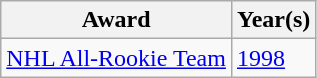<table class="wikitable" border="1">
<tr>
<th>Award</th>
<th>Year(s)</th>
</tr>
<tr>
<td><a href='#'>NHL All-Rookie Team</a></td>
<td><a href='#'>1998</a></td>
</tr>
</table>
